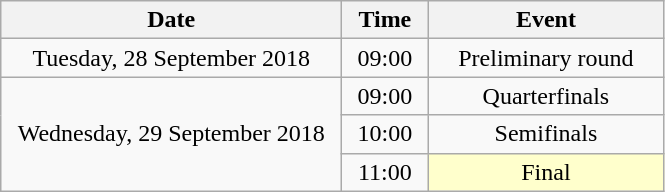<table class = "wikitable" style="text-align:center;">
<tr>
<th width=220>Date</th>
<th width=50>Time</th>
<th width=150>Event</th>
</tr>
<tr>
<td>Tuesday, 28 September 2018</td>
<td>09:00</td>
<td>Preliminary round</td>
</tr>
<tr>
<td rowspan=3>Wednesday, 29 September 2018</td>
<td>09:00</td>
<td>Quarterfinals</td>
</tr>
<tr>
<td>10:00</td>
<td>Semifinals</td>
</tr>
<tr>
<td>11:00</td>
<td bgcolor=ffffcc>Final</td>
</tr>
</table>
